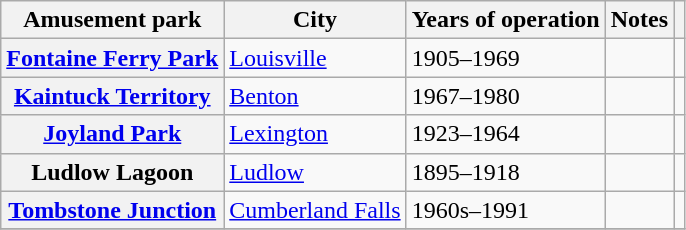<table class="wikitable plainrowheaders sortable">
<tr>
<th scope="col">Amusement park</th>
<th scope="col">City</th>
<th scope="col">Years of operation</th>
<th scope="col" class="unsortable">Notes</th>
<th scope="col" class="unsortable"></th>
</tr>
<tr>
<th scope="row"><a href='#'>Fontaine Ferry Park</a></th>
<td><a href='#'>Louisville</a></td>
<td>1905–1969</td>
<td></td>
<td style="text-align:center;"></td>
</tr>
<tr>
<th scope="row"><a href='#'>Kaintuck Territory</a></th>
<td><a href='#'>Benton</a></td>
<td>1967–1980</td>
<td></td>
<td style="text-align:center;"></td>
</tr>
<tr>
<th scope="row"><a href='#'>Joyland Park</a></th>
<td><a href='#'>Lexington</a></td>
<td>1923–1964</td>
<td></td>
<td style="text-align:center;"></td>
</tr>
<tr>
<th scope="row">Ludlow Lagoon</th>
<td><a href='#'>Ludlow</a></td>
<td>1895–1918</td>
<td></td>
<td style="text-align:center;"></td>
</tr>
<tr>
<th scope="row"><a href='#'>Tombstone Junction</a></th>
<td><a href='#'>Cumberland Falls</a></td>
<td>1960s–1991</td>
<td></td>
<td style="text-align:center;"></td>
</tr>
<tr>
</tr>
</table>
